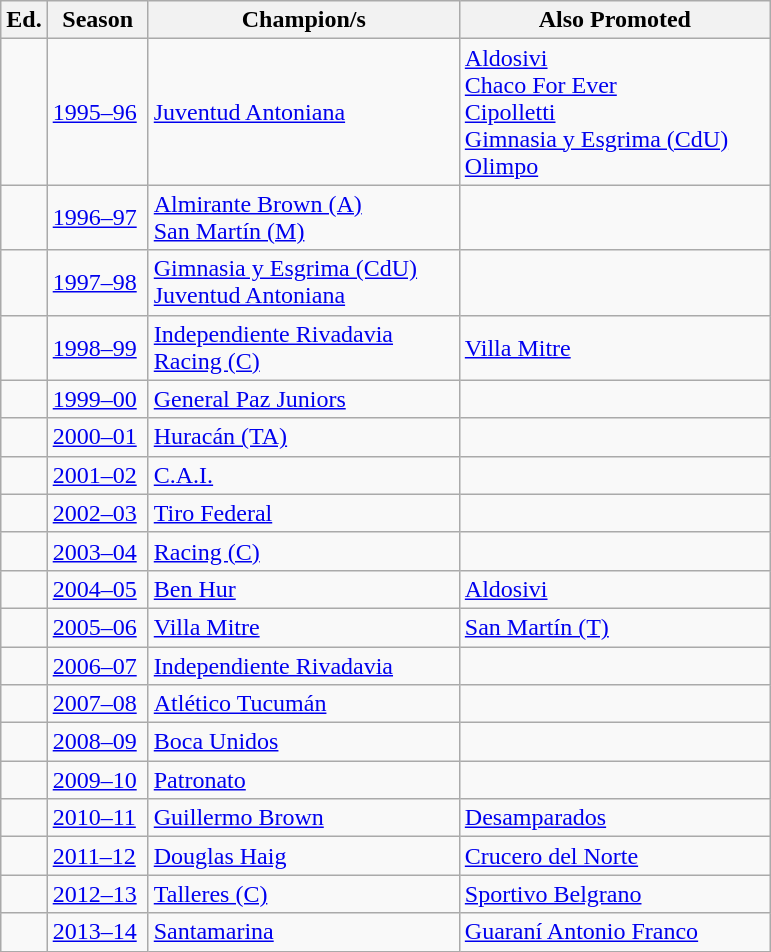<table class="wikitable sortable">
<tr>
<th width=>Ed.</th>
<th width=60px>Season</th>
<th width=200px>Champion/s</th>
<th width=200px>Also Promoted</th>
</tr>
<tr>
<td></td>
<td><a href='#'>1995–96</a></td>
<td><a href='#'>Juventud Antoniana</a> </td>
<td><a href='#'>Aldosivi</a> <br><a href='#'>Chaco For Ever</a> <br> <a href='#'>Cipolletti</a><br> <a href='#'>Gimnasia y Esgrima (CdU)</a> <br> <a href='#'>Olimpo</a></td>
</tr>
<tr>
<td></td>
<td><a href='#'>1996–97</a></td>
<td><a href='#'>Almirante Brown (A)</a> <br><a href='#'>San Martín (M)</a> </td>
<td></td>
</tr>
<tr>
<td></td>
<td><a href='#'>1997–98</a></td>
<td><a href='#'>Gimnasia y Esgrima (CdU)</a>  <br><a href='#'>Juventud Antoniana</a> </td>
<td></td>
</tr>
<tr>
<td></td>
<td><a href='#'>1998–99</a></td>
<td><a href='#'>Independiente Rivadavia</a> <br><a href='#'>Racing (C)</a> </td>
<td><a href='#'>Villa Mitre</a></td>
</tr>
<tr>
<td></td>
<td><a href='#'>1999–00</a></td>
<td><a href='#'>General Paz Juniors</a> </td>
<td></td>
</tr>
<tr>
<td></td>
<td><a href='#'>2000–01</a></td>
<td><a href='#'>Huracán (TA)</a> </td>
<td></td>
</tr>
<tr>
<td></td>
<td><a href='#'>2001–02</a></td>
<td><a href='#'>C.A.I.</a> </td>
<td></td>
</tr>
<tr>
<td></td>
<td><a href='#'>2002–03</a></td>
<td><a href='#'>Tiro Federal</a> </td>
<td></td>
</tr>
<tr>
<td></td>
<td><a href='#'>2003–04</a></td>
<td><a href='#'>Racing (C)</a> </td>
<td></td>
</tr>
<tr>
<td></td>
<td><a href='#'>2004–05</a></td>
<td><a href='#'>Ben Hur</a> </td>
<td><a href='#'>Aldosivi</a></td>
</tr>
<tr>
<td></td>
<td><a href='#'>2005–06</a></td>
<td><a href='#'>Villa Mitre</a> </td>
<td><a href='#'>San Martín (T)</a></td>
</tr>
<tr>
<td></td>
<td><a href='#'>2006–07</a></td>
<td><a href='#'>Independiente Rivadavia</a> </td>
<td></td>
</tr>
<tr>
<td></td>
<td><a href='#'>2007–08</a></td>
<td><a href='#'>Atlético Tucumán</a> </td>
<td></td>
</tr>
<tr>
<td></td>
<td><a href='#'>2008–09</a></td>
<td><a href='#'>Boca Unidos</a> </td>
<td></td>
</tr>
<tr>
<td></td>
<td><a href='#'>2009–10</a></td>
<td><a href='#'>Patronato</a> </td>
<td></td>
</tr>
<tr>
<td></td>
<td><a href='#'>2010–11</a></td>
<td><a href='#'>Guillermo Brown</a> </td>
<td><a href='#'>Desamparados</a></td>
</tr>
<tr>
<td></td>
<td><a href='#'>2011–12</a></td>
<td><a href='#'>Douglas Haig</a> </td>
<td><a href='#'>Crucero del Norte</a></td>
</tr>
<tr>
<td></td>
<td><a href='#'>2012–13</a></td>
<td><a href='#'>Talleres (C)</a> </td>
<td><a href='#'>Sportivo Belgrano</a></td>
</tr>
<tr>
<td></td>
<td><a href='#'>2013–14</a></td>
<td><a href='#'>Santamarina</a> </td>
<td><a href='#'>Guaraní Antonio Franco</a></td>
</tr>
</table>
